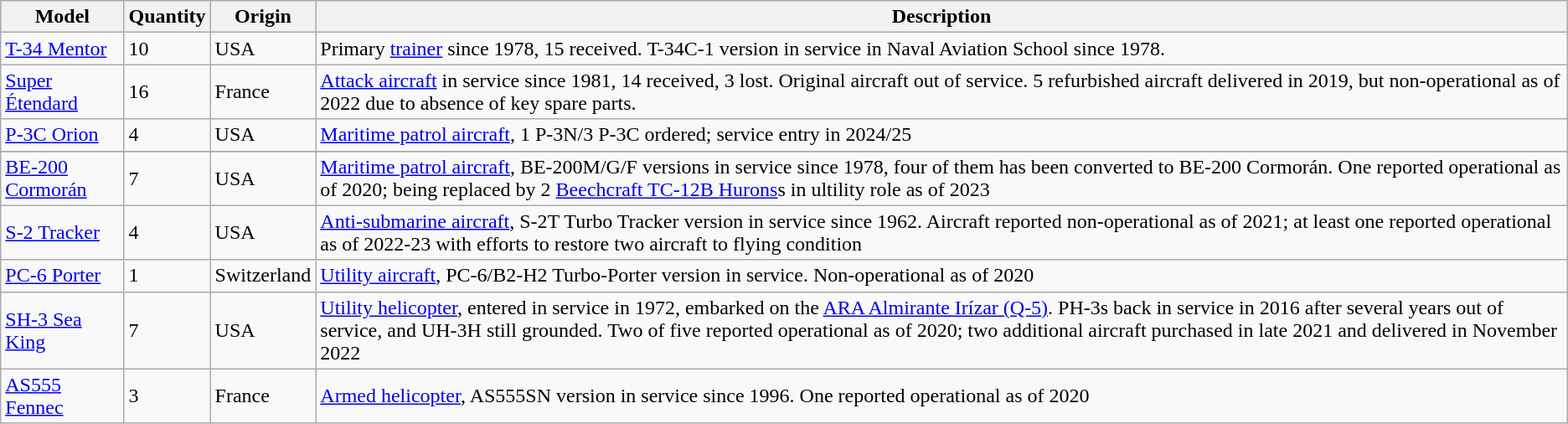<table class="wikitable">
<tr>
<th>Model</th>
<th>Quantity</th>
<th>Origin</th>
<th>Description</th>
</tr>
<tr>
<td><a href='#'>T-34 Mentor</a></td>
<td>10</td>
<td>USA</td>
<td>Primary <a href='#'>trainer</a> since 1978, 15 received. T-34C-1 version in service in Naval Aviation School since 1978.</td>
</tr>
<tr>
<td><a href='#'>Super Étendard</a></td>
<td>16</td>
<td>France</td>
<td><a href='#'>Attack aircraft</a> in service since 1981, 14 received, 3 lost. Original aircraft out of service. 5 refurbished aircraft delivered in 2019, but non-operational as of 2022 due to absence of key spare parts.</td>
</tr>
<tr>
<td><a href='#'>P-3C Orion</a></td>
<td>4</td>
<td>USA</td>
<td><a href='#'>Maritime patrol aircraft</a>, 1 P-3N/3 P-3C ordered; service entry in 2024/25</td>
</tr>
<tr>
</tr>
<tr>
<td><a href='#'>BE-200 Cormorán</a></td>
<td>7</td>
<td>USA</td>
<td><a href='#'>Maritime patrol aircraft</a>, BE-200M/G/F versions in service since 1978, four of them has been converted to BE-200 Cormorán. One reported operational as of 2020; being replaced by 2 <a href='#'>Beechcraft TC-12B Hurons</a>s in ultility role as of 2023</td>
</tr>
<tr>
<td><a href='#'>S-2 Tracker</a></td>
<td>4</td>
<td>USA</td>
<td><a href='#'>Anti-submarine aircraft</a>, S-2T Turbo Tracker version in service since 1962. Aircraft reported non-operational as of 2021; at least one reported operational as of 2022-23 with efforts to restore two aircraft to flying condition</td>
</tr>
<tr>
<td><a href='#'>PC-6 Porter</a></td>
<td>1</td>
<td>Switzerland</td>
<td><a href='#'>Utility aircraft</a>, PC-6/B2-H2 Turbo-Porter version in service. Non-operational as of 2020</td>
</tr>
<tr>
<td><a href='#'>SH-3 Sea King</a></td>
<td>7 </td>
<td>USA</td>
<td><a href='#'>Utility helicopter</a>, entered in service in 1972, embarked on the <a href='#'>ARA Almirante Irízar (Q-5)</a>. PH-3s back in service in 2016 after several years out of service, and UH-3H still grounded. Two of five reported operational as of 2020; two additional aircraft purchased in late 2021 and delivered in November 2022</td>
</tr>
<tr>
<td><a href='#'>AS555 Fennec</a></td>
<td>3</td>
<td>France</td>
<td><a href='#'>Armed helicopter</a>, AS555SN version in service since 1996. One reported operational as of 2020</td>
</tr>
</table>
